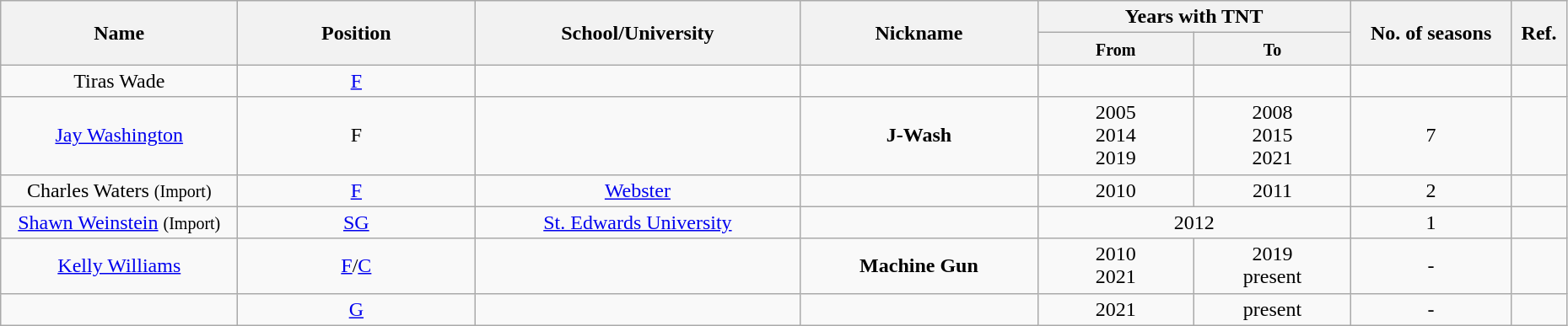<table class="wikitable sortable" style="text-align:center" width="98%">
<tr>
<th style="width:180px;" rowspan="2">Name</th>
<th style="width:180px;" rowspan="2">Position</th>
<th style="width:250px;" rowspan="2">School/University</th>
<th style="width:180px;" rowspan="2">Nickname</th>
<th style="width:180px; text-align:center;" colspan="2">Years with TNT</th>
<th rowspan="2">No. of seasons</th>
<th rowspan="2"; class=unsortable>Ref.</th>
</tr>
<tr>
<th style="width:10%; text-align:center;"><small>From</small></th>
<th style="width:10%; text-align:center;"><small>To</small></th>
</tr>
<tr>
<td>Tiras Wade</td>
<td><a href='#'>F</a></td>
<td></td>
<td align=center></td>
<td align=center></td>
<td></td>
<td></td>
<td></td>
</tr>
<tr>
<td><a href='#'>Jay Washington</a></td>
<td align=center>F</td>
<td></td>
<td align=center><strong>J-Wash</strong></td>
<td align=center>2005<br>2014<br>2019</td>
<td align=center>2008<br>2015<br>2021</td>
<td>7</td>
<td></td>
</tr>
<tr>
<td>Charles Waters <small>(Import)</small></td>
<td><a href='#'>F</a></td>
<td><a href='#'>Webster</a></td>
<td align=center></td>
<td align=center>2010</td>
<td>2011</td>
<td>2</td>
<td></td>
</tr>
<tr>
<td><a href='#'>Shawn Weinstein</a> <small>(Import)</small></td>
<td><a href='#'>SG</a></td>
<td><a href='#'>St. Edwards University</a></td>
<td align=center></td>
<td colspan="2">2012</td>
<td>1</td>
<td></td>
</tr>
<tr>
<td><a href='#'>Kelly Williams</a></td>
<td><a href='#'>F</a>/<a href='#'>C</a></td>
<td></td>
<td align=center><strong>Machine Gun</strong></td>
<td align=center>2010<br>2021</td>
<td align=center>2019<br>present</td>
<td>-</td>
<td></td>
</tr>
<tr>
<td></td>
<td><a href='#'>G</a></td>
<td></td>
<td align=center></td>
<td>2021</td>
<td>present</td>
<td>-</td>
<td></td>
</tr>
</table>
